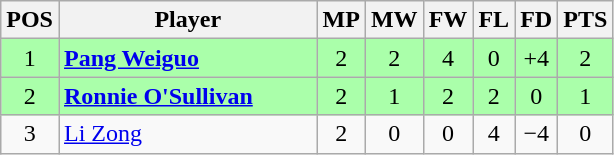<table class="wikitable" style="text-align: center;">
<tr>
<th width=20>POS</th>
<th width=165>Player</th>
<th width=20>MP</th>
<th width=20>MW</th>
<th width=20>FW</th>
<th width=20>FL</th>
<th width=20>FD</th>
<th width=20>PTS</th>
</tr>
<tr style="background:#aaffaa;">
<td>1</td>
<td style="text-align:left;"> <strong><a href='#'>Pang Weiguo</a></strong></td>
<td>2</td>
<td>2</td>
<td>4</td>
<td>0</td>
<td>+4</td>
<td>2</td>
</tr>
<tr style="background:#aaffaa;">
<td>2</td>
<td style="text-align:left;"> <strong><a href='#'>Ronnie O'Sullivan</a></strong></td>
<td>2</td>
<td>1</td>
<td>2</td>
<td>2</td>
<td>0</td>
<td>1</td>
</tr>
<tr>
<td>3</td>
<td style="text-align:left;"> <a href='#'>Li Zong</a></td>
<td>2</td>
<td>0</td>
<td>0</td>
<td>4</td>
<td>−4</td>
<td>0</td>
</tr>
</table>
